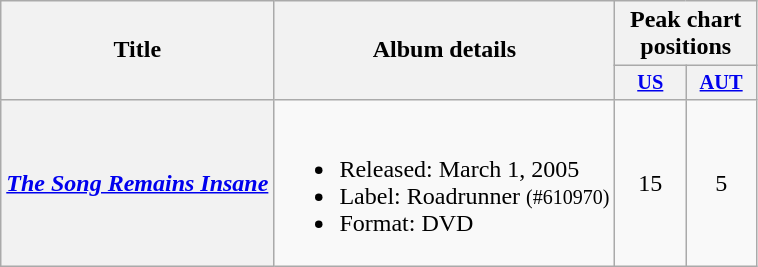<table class="wikitable plainrowheaders">
<tr>
<th rowspan="2">Title</th>
<th rowspan="2">Album details</th>
<th colspan="2">Peak chart positions</th>
</tr>
<tr>
<th style="width:3em;font-size:85%;"><a href='#'>US</a><br></th>
<th style="width:3em;font-size:85%;"><a href='#'>AUT</a><br></th>
</tr>
<tr>
<th scope="row"><em><a href='#'>The Song Remains Insane</a></em></th>
<td><br><ul><li>Released: March 1, 2005</li><li>Label: Roadrunner <small>(#610970)</small></li><li>Format: DVD</li></ul></td>
<td align="center">15</td>
<td align="center">5</td>
</tr>
</table>
